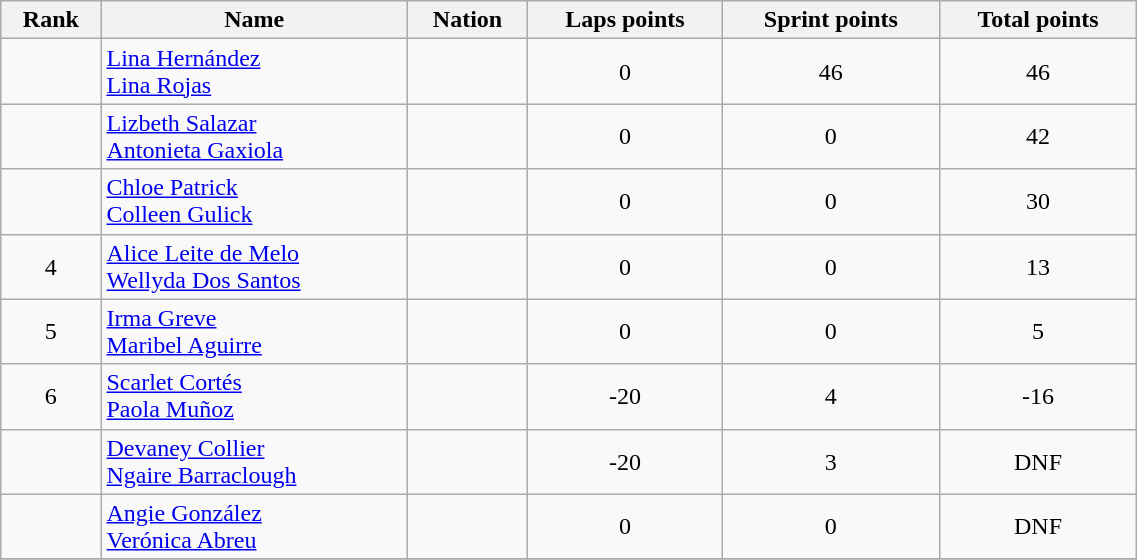<table class="wikitable sortable" style="text-align:center" width=60%>
<tr>
<th>Rank</th>
<th>Name</th>
<th>Nation</th>
<th>Laps points</th>
<th>Sprint points</th>
<th>Total points</th>
</tr>
<tr>
<td></td>
<td align=left><a href='#'>Lina Hernández</a><br><a href='#'>Lina Rojas</a></td>
<td align=left></td>
<td>0</td>
<td>46</td>
<td>46</td>
</tr>
<tr>
<td></td>
<td align=left><a href='#'>Lizbeth Salazar</a><br><a href='#'>Antonieta Gaxiola</a></td>
<td align=left></td>
<td>0</td>
<td>0</td>
<td>42</td>
</tr>
<tr>
<td></td>
<td align=left><a href='#'>Chloe Patrick</a><br><a href='#'>Colleen Gulick</a></td>
<td align=left></td>
<td>0</td>
<td>0</td>
<td>30</td>
</tr>
<tr>
<td>4</td>
<td align=left><a href='#'>Alice Leite de Melo</a><br><a href='#'>Wellyda Dos Santos</a></td>
<td align=left></td>
<td>0</td>
<td>0</td>
<td>13</td>
</tr>
<tr>
<td>5</td>
<td align=left><a href='#'>Irma Greve</a><br><a href='#'>Maribel Aguirre</a></td>
<td align=left></td>
<td>0</td>
<td>0</td>
<td>5</td>
</tr>
<tr>
<td>6</td>
<td align=left><a href='#'>Scarlet Cortés</a><br><a href='#'>Paola Muñoz</a></td>
<td align=left></td>
<td>-20</td>
<td>4</td>
<td>-16</td>
</tr>
<tr>
<td></td>
<td align=left><a href='#'>Devaney Collier</a><br><a href='#'>Ngaire Barraclough</a></td>
<td align=left></td>
<td>-20</td>
<td>3</td>
<td>DNF</td>
</tr>
<tr>
<td></td>
<td align=left><a href='#'>Angie González</a><br><a href='#'>Verónica Abreu</a></td>
<td align=left></td>
<td>0</td>
<td>0</td>
<td>DNF</td>
</tr>
<tr>
</tr>
</table>
